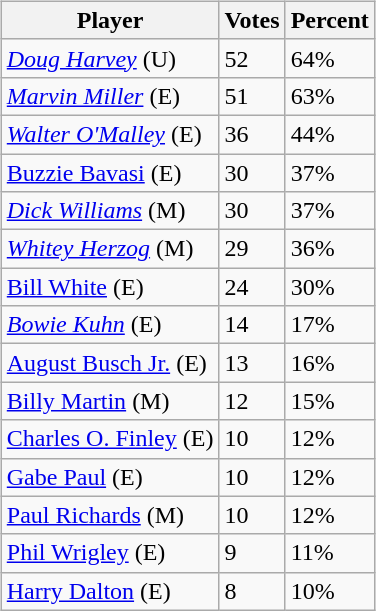<table>
<tr>
<td valign="top"><br><table class="wikitable" |>
<tr>
<th>Player</th>
<th>Votes</th>
<th>Percent</th>
</tr>
<tr>
<td><em><a href='#'>Doug Harvey</a></em> (U)</td>
<td>52</td>
<td>64%</td>
</tr>
<tr>
<td><em><a href='#'>Marvin Miller</a></em> (E)</td>
<td>51</td>
<td>63%</td>
</tr>
<tr>
<td><em><a href='#'>Walter O'Malley</a></em> (E)</td>
<td>36</td>
<td>44%</td>
</tr>
<tr>
<td><a href='#'>Buzzie Bavasi</a> (E)</td>
<td>30</td>
<td>37%</td>
</tr>
<tr>
<td><em><a href='#'>Dick Williams</a></em> (M)</td>
<td>30</td>
<td>37%</td>
</tr>
<tr>
<td><em><a href='#'>Whitey Herzog</a></em> (M)</td>
<td>29</td>
<td>36%</td>
</tr>
<tr>
<td><a href='#'>Bill White</a> (E)</td>
<td>24</td>
<td>30%</td>
</tr>
<tr>
<td><em><a href='#'>Bowie Kuhn</a></em> (E)</td>
<td>14</td>
<td>17%</td>
</tr>
<tr>
<td><a href='#'>August Busch Jr.</a> (E)</td>
<td>13</td>
<td>16%</td>
</tr>
<tr>
<td><a href='#'>Billy Martin</a> (M)</td>
<td>12</td>
<td>15%</td>
</tr>
<tr>
<td><a href='#'>Charles O. Finley</a> (E)</td>
<td>10</td>
<td>12%</td>
</tr>
<tr>
<td><a href='#'>Gabe Paul</a> (E)</td>
<td>10</td>
<td>12%</td>
</tr>
<tr>
<td><a href='#'>Paul Richards</a> (M)</td>
<td>10</td>
<td>12%</td>
</tr>
<tr>
<td><a href='#'>Phil Wrigley</a> (E)</td>
<td>9</td>
<td>11%</td>
</tr>
<tr>
<td><a href='#'>Harry Dalton</a> (E)</td>
<td>8</td>
<td>10%</td>
</tr>
</table>
</td>
</tr>
</table>
